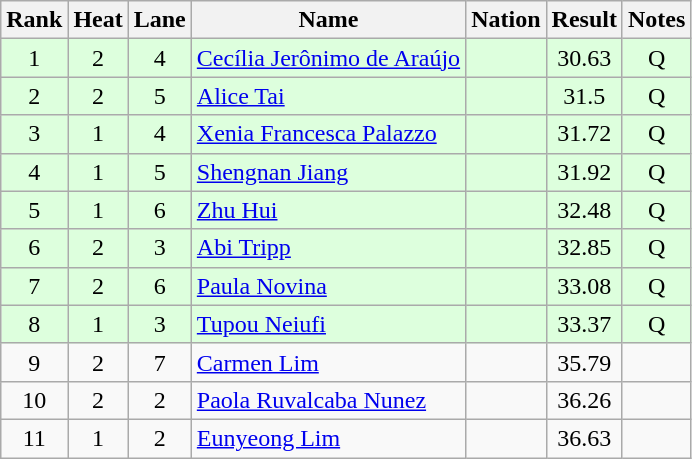<table class="wikitable sortable" style="text-align:center">
<tr>
<th>Rank</th>
<th>Heat</th>
<th>Lane</th>
<th>Name</th>
<th>Nation</th>
<th>Result</th>
<th>Notes</th>
</tr>
<tr bgcolor=ddffdd>
<td>1</td>
<td>2</td>
<td>4</td>
<td align=left><a href='#'>Cecília Jerônimo de Araújo</a></td>
<td align="left"></td>
<td>30.63</td>
<td>Q</td>
</tr>
<tr bgcolor=ddffdd>
<td>2</td>
<td>2</td>
<td>5</td>
<td align=left><a href='#'>Alice Tai</a></td>
<td align=left></td>
<td>31.5</td>
<td>Q</td>
</tr>
<tr bgcolor=ddffdd>
<td>3</td>
<td>1</td>
<td>4</td>
<td align=left><a href='#'>Xenia Francesca Palazzo</a></td>
<td align=left></td>
<td>31.72</td>
<td>Q</td>
</tr>
<tr bgcolor=ddffdd>
<td>4</td>
<td>1</td>
<td>5</td>
<td align=left><a href='#'>Shengnan Jiang</a></td>
<td align=left></td>
<td>31.92</td>
<td>Q</td>
</tr>
<tr bgcolor=ddffdd>
<td>5</td>
<td>1</td>
<td>6</td>
<td align=left><a href='#'>Zhu Hui</a></td>
<td align="left"></td>
<td>32.48</td>
<td>Q</td>
</tr>
<tr bgcolor=ddffdd>
<td>6</td>
<td>2</td>
<td>3</td>
<td align=left><a href='#'>Abi Tripp</a></td>
<td align=left></td>
<td>32.85</td>
<td>Q</td>
</tr>
<tr bgcolor=ddffdd>
<td>7</td>
<td>2</td>
<td>6</td>
<td align=left><a href='#'>Paula Novina</a></td>
<td align=left></td>
<td>33.08</td>
<td>Q</td>
</tr>
<tr bgcolor=ddffdd>
<td>8</td>
<td>1</td>
<td>3</td>
<td align=left><a href='#'>Tupou Neiufi</a></td>
<td align=left></td>
<td>33.37</td>
<td>Q</td>
</tr>
<tr>
<td>9</td>
<td>2</td>
<td>7</td>
<td align=left><a href='#'>Carmen Lim</a></td>
<td align=left></td>
<td>35.79</td>
<td></td>
</tr>
<tr>
<td>10</td>
<td>2</td>
<td>2</td>
<td align=left><a href='#'>Paola Ruvalcaba Nunez</a></td>
<td align="left"></td>
<td>36.26</td>
<td></td>
</tr>
<tr>
<td>11</td>
<td>1</td>
<td>2</td>
<td align=left><a href='#'>Eunyeong Lim</a></td>
<td align=left></td>
<td>36.63</td>
<td></td>
</tr>
</table>
